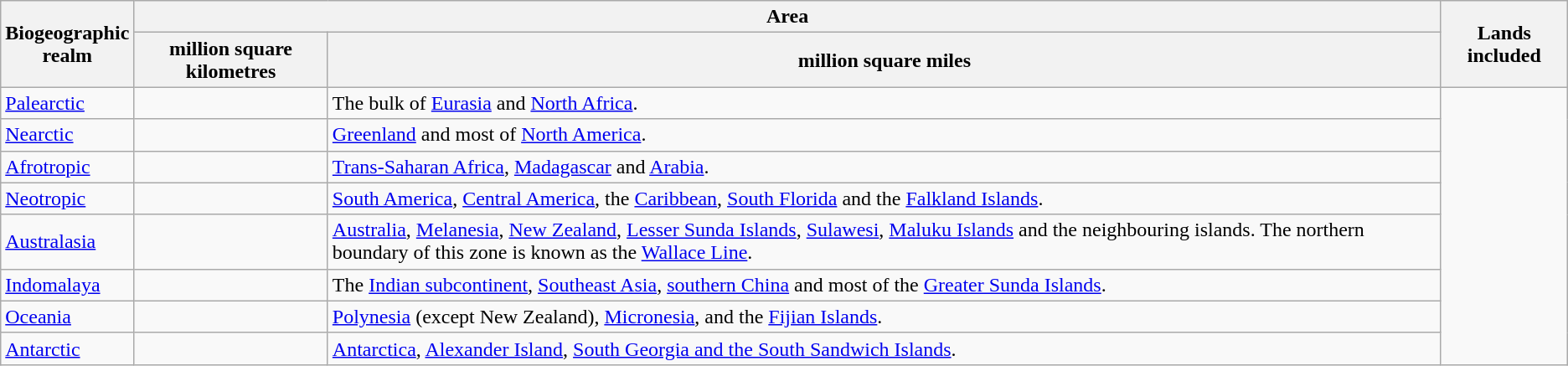<table class=wikitable>
<tr>
<th rowspan=2>Biogeographic<br>realm</th>
<th colspan=2>Area</th>
<th rowspan=2>Lands included</th>
</tr>
<tr>
<th>million square kilometres</th>
<th>million square miles</th>
</tr>
<tr>
<td><a href='#'>Palearctic</a></td>
<td></td>
<td>The bulk of <a href='#'>Eurasia</a> and <a href='#'>North Africa</a>.</td>
</tr>
<tr>
<td><a href='#'>Nearctic</a></td>
<td></td>
<td><a href='#'>Greenland</a> and most of <a href='#'>North America</a>.</td>
</tr>
<tr>
<td><a href='#'>Afrotropic</a></td>
<td></td>
<td><a href='#'>Trans-Saharan Africa</a>, <a href='#'>Madagascar</a> and <a href='#'>Arabia</a>.</td>
</tr>
<tr>
<td><a href='#'>Neotropic</a></td>
<td></td>
<td><a href='#'>South America</a>, <a href='#'>Central America</a>, the <a href='#'>Caribbean</a>, <a href='#'>South Florida</a> and the <a href='#'>Falkland Islands</a>.</td>
</tr>
<tr>
<td><a href='#'>Australasia</a></td>
<td></td>
<td><a href='#'>Australia</a>, <a href='#'>Melanesia</a>, <a href='#'>New Zealand</a>, <a href='#'>Lesser Sunda Islands</a>, <a href='#'>Sulawesi</a>, <a href='#'>Maluku Islands</a> and the neighbouring islands. The northern boundary of this zone is known as the <a href='#'>Wallace Line</a>.</td>
</tr>
<tr>
<td><a href='#'>Indomalaya</a></td>
<td></td>
<td>The <a href='#'>Indian subcontinent</a>, <a href='#'>Southeast Asia</a>, <a href='#'>southern China</a> and most of the <a href='#'>Greater Sunda Islands</a>.</td>
</tr>
<tr>
<td><a href='#'>Oceania</a></td>
<td></td>
<td><a href='#'>Polynesia</a> (except New Zealand), <a href='#'>Micronesia</a>, and the <a href='#'>Fijian Islands</a>.</td>
</tr>
<tr>
<td><a href='#'>Antarctic</a></td>
<td></td>
<td><a href='#'>Antarctica</a>, <a href='#'>Alexander Island</a>, <a href='#'>South Georgia and the South Sandwich Islands</a>.</td>
</tr>
</table>
